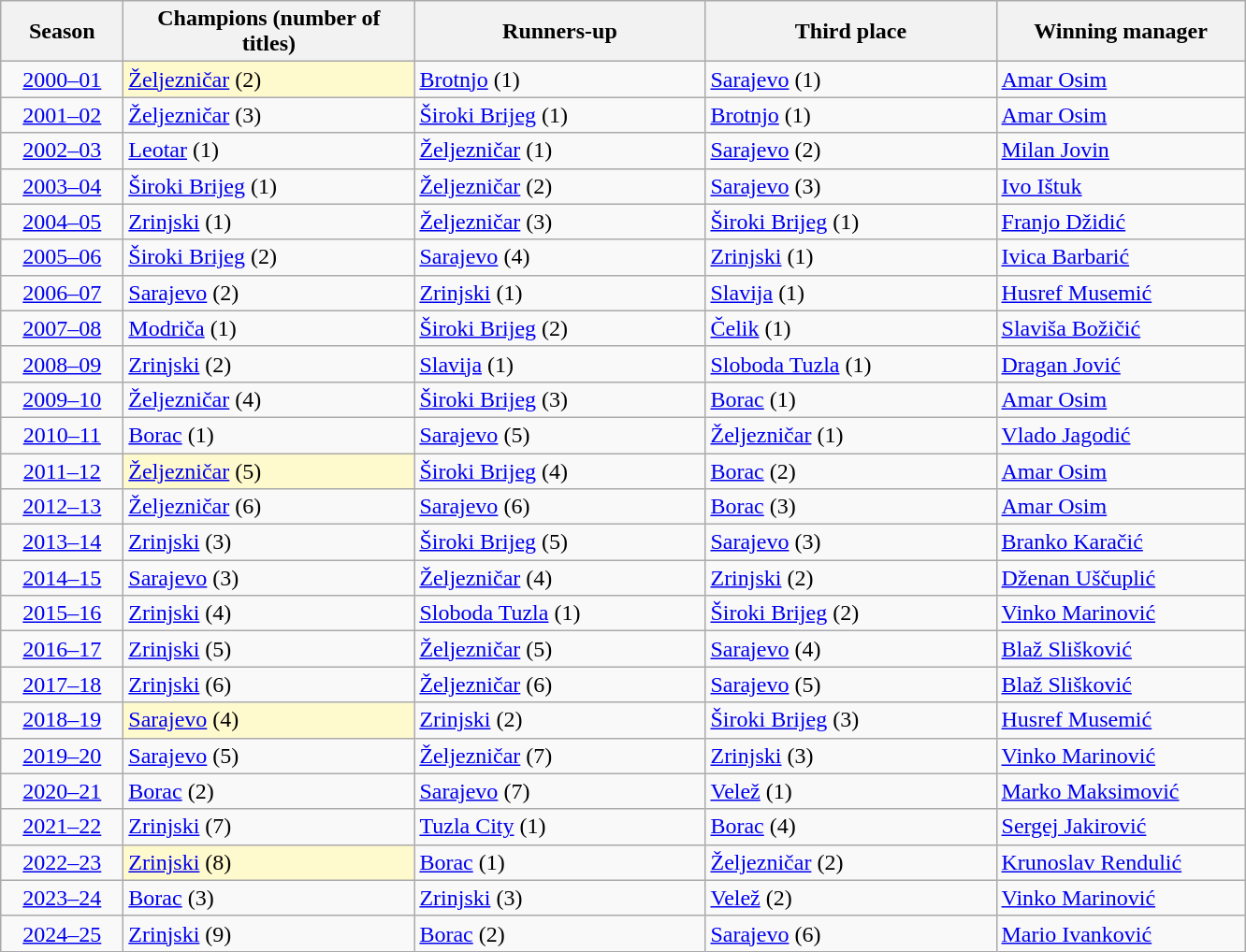<table class="wikitable sortable">
<tr>
<th width="80">Season</th>
<th width="200">Champions (number of titles)</th>
<th width="200">Runners-up</th>
<th width="200">Third place</th>
<th width="170">Winning manager</th>
</tr>
<tr>
<td align=center><a href='#'>2000–01</a></td>
<td bgcolor="FFFACD"><a href='#'>Željezničar</a> (2)</td>
<td><a href='#'>Brotnjo</a> (1)</td>
<td><a href='#'>Sarajevo</a> (1)</td>
<td data-sort-value="Osim, Amar"> <a href='#'>Amar Osim</a></td>
</tr>
<tr>
<td align=center><a href='#'>2001–02</a></td>
<td><a href='#'>Željezničar</a> (3)</td>
<td><a href='#'>Široki Brijeg</a> (1)</td>
<td><a href='#'>Brotnjo</a> (1)</td>
<td data-sort-value="Osim, Amar"> <a href='#'>Amar Osim</a></td>
</tr>
<tr>
<td align=center><a href='#'>2002–03</a></td>
<td><a href='#'>Leotar</a> (1)</td>
<td><a href='#'>Željezničar</a> (1)</td>
<td><a href='#'>Sarajevo</a> (2)</td>
<td data-sort-value="Jovin, Milan"> <a href='#'>Milan Jovin</a></td>
</tr>
<tr>
<td align=center><a href='#'>2003–04</a></td>
<td><a href='#'>Široki Brijeg</a> (1)</td>
<td><a href='#'>Željezničar</a> (2)</td>
<td><a href='#'>Sarajevo</a> (3)</td>
<td data-sort-value="Ištuk, Ivo"> <a href='#'>Ivo Ištuk</a></td>
</tr>
<tr>
<td align=center><a href='#'>2004–05</a></td>
<td><a href='#'>Zrinjski</a> (1)</td>
<td><a href='#'>Željezničar</a> (3)</td>
<td><a href='#'>Široki Brijeg</a> (1)</td>
<td data-sort-value="Džidić, Franjo"> <a href='#'>Franjo Džidić</a></td>
</tr>
<tr>
<td align=center><a href='#'>2005–06</a></td>
<td><a href='#'>Široki Brijeg</a> (2)</td>
<td><a href='#'>Sarajevo</a> (4)</td>
<td><a href='#'>Zrinjski</a> (1)</td>
<td data-sort-value="Barbarić, Ivica"> <a href='#'>Ivica Barbarić</a></td>
</tr>
<tr>
<td align=center><a href='#'>2006–07</a></td>
<td><a href='#'>Sarajevo</a> (2)</td>
<td><a href='#'>Zrinjski</a> (1)</td>
<td><a href='#'>Slavija</a> (1)</td>
<td data-sort-value="Musemić, Husref"> <a href='#'>Husref Musemić</a></td>
</tr>
<tr>
<td align=center><a href='#'>2007–08</a></td>
<td><a href='#'>Modriča</a> (1)</td>
<td><a href='#'>Široki Brijeg</a> (2)</td>
<td><a href='#'>Čelik</a> (1)</td>
<td data-sort-value="Božičić, Slaviša"> <a href='#'>Slaviša Božičić</a></td>
</tr>
<tr>
<td align=center><a href='#'>2008–09</a></td>
<td><a href='#'>Zrinjski</a> (2)</td>
<td><a href='#'>Slavija</a> (1)</td>
<td><a href='#'>Sloboda Tuzla</a> (1)</td>
<td data-sort-value="Jović, Dragan"> <a href='#'>Dragan Jović</a></td>
</tr>
<tr>
<td align=center><a href='#'>2009–10</a></td>
<td><a href='#'>Željezničar</a> (4)</td>
<td><a href='#'>Široki Brijeg</a> (3)</td>
<td><a href='#'>Borac</a> (1)</td>
<td data-sort-value="Osim, Amar"> <a href='#'>Amar Osim</a></td>
</tr>
<tr>
<td align=center><a href='#'>2010–11</a></td>
<td><a href='#'>Borac</a> (1)</td>
<td><a href='#'>Sarajevo</a> (5)</td>
<td><a href='#'>Željezničar</a> (1)</td>
<td data-sort-value="Jagodić, Vlado"> <a href='#'>Vlado Jagodić</a></td>
</tr>
<tr>
<td align=center><a href='#'>2011–12</a></td>
<td bgcolor="FFFACD"><a href='#'>Željezničar</a> (5)</td>
<td><a href='#'>Široki Brijeg</a> (4)</td>
<td><a href='#'>Borac</a> (2)</td>
<td data-sort-value="Osim, Amar"> <a href='#'>Amar Osim</a></td>
</tr>
<tr>
<td align=center><a href='#'>2012–13</a></td>
<td><a href='#'>Željezničar</a> (6)</td>
<td><a href='#'>Sarajevo</a> (6)</td>
<td><a href='#'>Borac</a> (3)</td>
<td data-sort-value="Osim, Amar"> <a href='#'>Amar Osim</a></td>
</tr>
<tr>
<td align=center><a href='#'>2013–14</a></td>
<td><a href='#'>Zrinjski</a> (3)</td>
<td><a href='#'>Široki Brijeg</a> (5)</td>
<td><a href='#'>Sarajevo</a> (3)</td>
<td data-sort-value="Karačić, Branko"> <a href='#'>Branko Karačić</a></td>
</tr>
<tr>
<td align=center><a href='#'>2014–15</a></td>
<td><a href='#'>Sarajevo</a> (3)</td>
<td><a href='#'>Željezničar</a> (4)</td>
<td><a href='#'>Zrinjski</a> (2)</td>
<td data-sort-value="Uščuplić, Dženan"> <a href='#'>Dženan Uščuplić</a></td>
</tr>
<tr>
<td align=center><a href='#'>2015–16</a></td>
<td><a href='#'>Zrinjski</a> (4)</td>
<td><a href='#'>Sloboda Tuzla</a> (1)</td>
<td><a href='#'>Široki Brijeg</a> (2)</td>
<td data-sort-value="Marinović, Vinko"> <a href='#'>Vinko Marinović</a></td>
</tr>
<tr>
<td align=center><a href='#'>2016–17</a></td>
<td><a href='#'>Zrinjski</a> (5)</td>
<td><a href='#'>Željezničar</a> (5)</td>
<td><a href='#'>Sarajevo</a> (4)</td>
<td data-sort-value="Slišković, Blaž"> <a href='#'>Blaž Slišković</a></td>
</tr>
<tr>
<td align=center><a href='#'>2017–18</a></td>
<td><a href='#'>Zrinjski</a> (6)</td>
<td><a href='#'>Željezničar</a> (6)</td>
<td><a href='#'>Sarajevo</a> (5)</td>
<td data-sort-value="Slišković, Blaž"> <a href='#'>Blaž Slišković</a></td>
</tr>
<tr>
<td align=center><a href='#'>2018–19</a></td>
<td bgcolor="FFFACD"><a href='#'>Sarajevo</a> (4)</td>
<td><a href='#'>Zrinjski</a> (2)</td>
<td><a href='#'>Široki Brijeg</a> (3)</td>
<td data-sort-value="Musemić, Husref"> <a href='#'>Husref Musemić</a></td>
</tr>
<tr>
<td align=center><a href='#'>2019–20</a></td>
<td><a href='#'>Sarajevo</a> (5)</td>
<td><a href='#'>Željezničar</a> (7)</td>
<td><a href='#'>Zrinjski</a> (3)</td>
<td data-sort-value="Marinović, Vinko"> <a href='#'>Vinko Marinović</a></td>
</tr>
<tr>
<td align=center><a href='#'>2020–21</a></td>
<td><a href='#'>Borac</a> (2)</td>
<td><a href='#'>Sarajevo</a> (7)</td>
<td><a href='#'>Velež</a> (1)</td>
<td data-sort-value="Maksimović, Marko"> <a href='#'>Marko Maksimović</a></td>
</tr>
<tr>
<td align=center><a href='#'>2021–22</a></td>
<td><a href='#'>Zrinjski</a> (7)</td>
<td><a href='#'>Tuzla City</a> (1)</td>
<td><a href='#'>Borac</a> (4)</td>
<td data-sort-value="Jakirović, Sergej"> <a href='#'>Sergej Jakirović</a></td>
</tr>
<tr>
<td align=center><a href='#'>2022–23</a></td>
<td bgcolor="FFFACD"><a href='#'>Zrinjski</a> (8)</td>
<td><a href='#'>Borac</a> (1)</td>
<td><a href='#'>Željezničar</a> (2)</td>
<td data-sort-value="Rendulić, Krunoslav"> <a href='#'>Krunoslav Rendulić</a></td>
</tr>
<tr>
<td align=center><a href='#'>2023–24</a></td>
<td><a href='#'>Borac</a> (3)</td>
<td><a href='#'>Zrinjski</a> (3)</td>
<td><a href='#'>Velež</a> (2)</td>
<td data-sort-value="Marinović, Vinko"> <a href='#'>Vinko Marinović</a></td>
</tr>
<tr>
<td align=center><a href='#'>2024–25</a></td>
<td><a href='#'>Zrinjski</a> (9)</td>
<td><a href='#'>Borac</a> (2)</td>
<td><a href='#'>Sarajevo</a> (6)</td>
<td data-sort-value="Ivanković, Mario"> <a href='#'>Mario Ivanković</a></td>
</tr>
</table>
